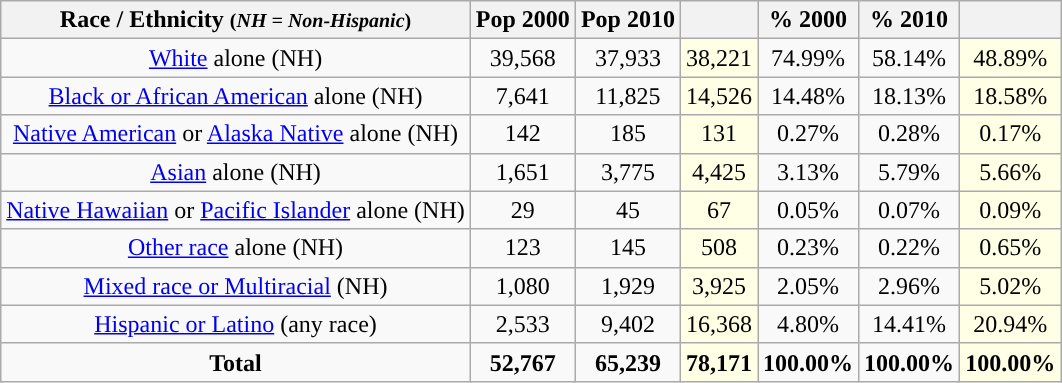<table class="wikitable" style="text-align:center;">
<tr>
<th>Race / Ethnicity <small>(<em>NH = Non-Hispanic</em>)</small></th>
<th>Pop 2000</th>
<th>Pop 2010</th>
<th></th>
<th>% 2000</th>
<th>% 2010</th>
<th></th>
</tr>
<tr>
<td><a href='#'>White</a> alone (NH)</td>
<td>39,568</td>
<td>37,933</td>
<td style='background: #ffffe6;'>38,221</td>
<td>74.99%</td>
<td>58.14%</td>
<td style='background: #ffffe6;'>48.89%</td>
</tr>
<tr>
<td><a href='#'>Black or African American</a> alone (NH)</td>
<td>7,641</td>
<td>11,825</td>
<td style='background: #ffffe6;'>14,526</td>
<td>14.48%</td>
<td>18.13%</td>
<td style='background: #ffffe6;'>18.58%</td>
</tr>
<tr>
<td><a href='#'>Native American</a> or <a href='#'>Alaska Native</a> alone (NH)</td>
<td>142</td>
<td>185</td>
<td style='background: #ffffe6;'>131</td>
<td>0.27%</td>
<td>0.28%</td>
<td style='background: #ffffe6;'>0.17%</td>
</tr>
<tr>
<td><a href='#'>Asian</a> alone (NH)</td>
<td>1,651</td>
<td>3,775</td>
<td style='background: #ffffe6;'>4,425</td>
<td>3.13%</td>
<td>5.79%</td>
<td style='background: #ffffe6;'>5.66%</td>
</tr>
<tr>
<td><a href='#'>Native Hawaiian</a> or <a href='#'>Pacific Islander</a> alone (NH)</td>
<td>29</td>
<td>45</td>
<td style='background: #ffffe6;'>67</td>
<td>0.05%</td>
<td>0.07%</td>
<td style='background: #ffffe6;'>0.09%</td>
</tr>
<tr>
<td><a href='#'>Other race</a> alone (NH)</td>
<td>123</td>
<td>145</td>
<td style='background: #ffffe6;'>508</td>
<td>0.23%</td>
<td>0.22%</td>
<td style='background: #ffffe6;'>0.65%</td>
</tr>
<tr>
<td><a href='#'>Mixed race or Multiracial</a> (NH)</td>
<td>1,080</td>
<td>1,929</td>
<td style='background: #ffffe6;'>3,925</td>
<td>2.05%</td>
<td>2.96%</td>
<td style='background: #ffffe6;'>5.02%</td>
</tr>
<tr>
<td><a href='#'>Hispanic or Latino</a> (any race)</td>
<td>2,533</td>
<td>9,402</td>
<td style='background: #ffffe6;'>16,368</td>
<td>4.80%</td>
<td>14.41%</td>
<td style='background: #ffffe6;'>20.94%</td>
</tr>
<tr>
<td><strong>Total</strong></td>
<td><strong>52,767</strong></td>
<td><strong>65,239</strong></td>
<td style='background: #ffffe6;'><strong>78,171</strong></td>
<td><strong>100.00%</strong></td>
<td><strong>100.00%</strong></td>
<td style='background: #ffffe6;'><strong>100.00%</strong></td>
</tr>
</table>
